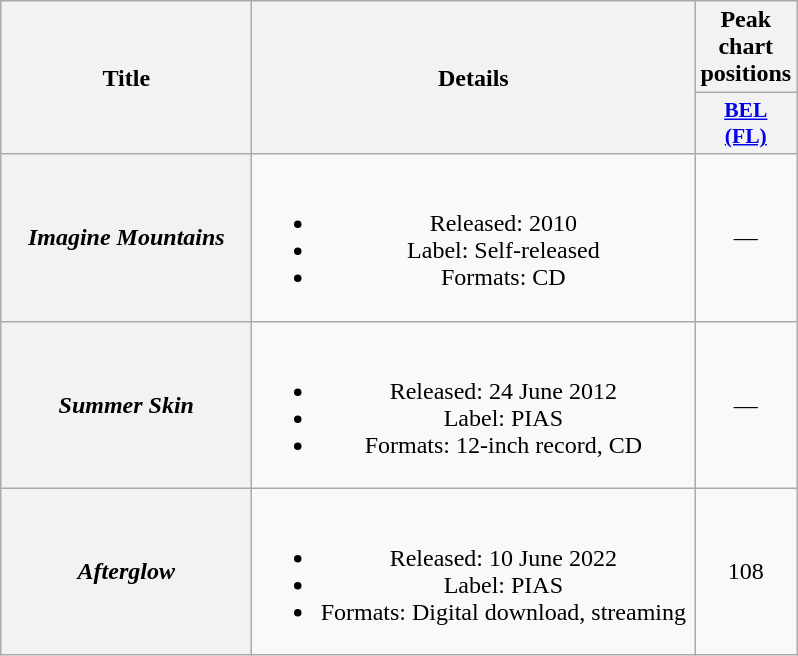<table class="wikitable plainrowheaders" style="text-align:center;">
<tr>
<th scope="col" rowspan="2" style="width:10em;">Title</th>
<th scope="col" rowspan="2" style="width:18em;">Details</th>
<th scope="col" colspan="1">Peak chart positions</th>
</tr>
<tr>
<th scope="col" style="width:3em;font-size:90%;"><a href='#'>BEL<br>(FL)</a><br></th>
</tr>
<tr>
<th scope="row"><em>Imagine Mountains</em></th>
<td><br><ul><li>Released: 2010</li><li>Label: Self-released</li><li>Formats: CD</li></ul></td>
<td>—</td>
</tr>
<tr>
<th scope="row"><em>Summer Skin</em></th>
<td><br><ul><li>Released: 24 June 2012</li><li>Label: PIAS</li><li>Formats: 12-inch record, CD</li></ul></td>
<td>—</td>
</tr>
<tr>
<th scope="row"><em>Afterglow</em></th>
<td><br><ul><li>Released: 10 June 2022</li><li>Label: PIAS</li><li>Formats: Digital download, streaming</li></ul></td>
<td>108</td>
</tr>
</table>
